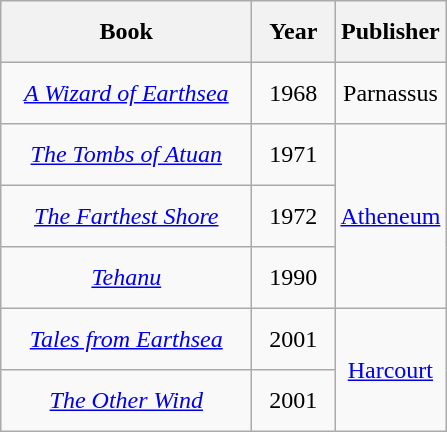<table class="wikitable" style="text-align: center; min-height: 18em">
<tr>
<th style="min-width: 10em">Book</th>
<th style="min-width: 3em">Year</th>
<th>Publisher</th>
</tr>
<tr>
<td><em><a href='#'>A Wizard of Earthsea</a></em></td>
<td>1968</td>
<td>Parnassus</td>
</tr>
<tr>
<td><em><a href='#'>The Tombs of Atuan</a></em></td>
<td>1971</td>
<td rowspan=3><a href='#'>Atheneum</a></td>
</tr>
<tr>
<td><em><a href='#'>The Farthest Shore</a></em></td>
<td>1972</td>
</tr>
<tr>
<td><em><a href='#'>Tehanu</a></em></td>
<td>1990</td>
</tr>
<tr>
<td><em><a href='#'>Tales from Earthsea</a></em></td>
<td>2001</td>
<td rowspan=2><a href='#'>Harcourt</a></td>
</tr>
<tr>
<td><em><a href='#'>The Other Wind</a></em></td>
<td>2001</td>
</tr>
</table>
